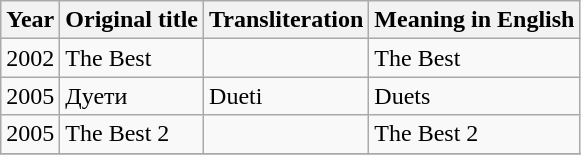<table class="sortable wikitable">
<tr>
<th>Year</th>
<th>Original title</th>
<th>Transliteration</th>
<th>Meaning in English</th>
</tr>
<tr>
<td>2002</td>
<td>The Best</td>
<td></td>
<td>The Best</td>
</tr>
<tr>
<td>2005</td>
<td>Дуети</td>
<td>Dueti</td>
<td>Duets</td>
</tr>
<tr>
<td>2005</td>
<td>The Best 2</td>
<td></td>
<td>The Best 2</td>
</tr>
<tr>
</tr>
</table>
